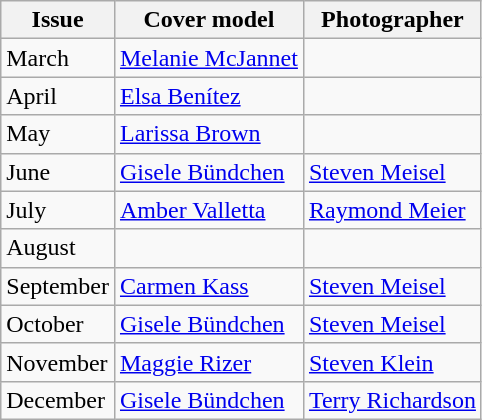<table class="sortable wikitable">
<tr>
<th>Issue</th>
<th>Cover model</th>
<th>Photographer</th>
</tr>
<tr>
<td>March</td>
<td><a href='#'>Melanie McJannet</a></td>
<td></td>
</tr>
<tr>
<td>April</td>
<td><a href='#'>Elsa Benítez</a></td>
<td></td>
</tr>
<tr>
<td>May</td>
<td><a href='#'>Larissa Brown</a></td>
<td></td>
</tr>
<tr>
<td>June</td>
<td><a href='#'>Gisele Bündchen</a></td>
<td><a href='#'>Steven Meisel</a></td>
</tr>
<tr>
<td>July</td>
<td><a href='#'>Amber Valletta</a></td>
<td><a href='#'>Raymond Meier</a></td>
</tr>
<tr>
<td>August</td>
<td></td>
<td></td>
</tr>
<tr>
<td>September</td>
<td><a href='#'>Carmen Kass</a></td>
<td><a href='#'>Steven Meisel</a></td>
</tr>
<tr>
<td>October</td>
<td><a href='#'>Gisele Bündchen</a></td>
<td><a href='#'>Steven Meisel</a></td>
</tr>
<tr>
<td>November</td>
<td><a href='#'>Maggie Rizer</a></td>
<td><a href='#'>Steven Klein</a></td>
</tr>
<tr>
<td>December</td>
<td><a href='#'>Gisele Bündchen</a></td>
<td><a href='#'>Terry Richardson</a></td>
</tr>
</table>
